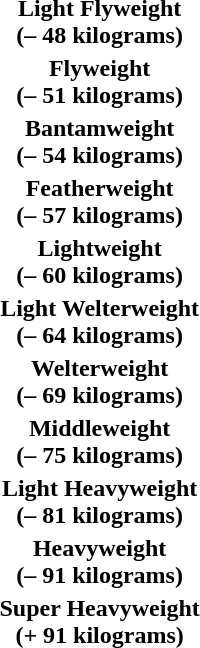<table>
<tr align="center">
<td><strong>Light Flyweight<br>(– 48 kilograms)</strong></td>
<td></td>
<td></td>
<td><br></td>
</tr>
<tr align="center">
<td><strong>Flyweight<br>(– 51 kilograms)</strong></td>
<td></td>
<td></td>
<td><br></td>
</tr>
<tr align="center">
<td><strong>Bantamweight<br>(– 54 kilograms)</strong></td>
<td></td>
<td></td>
<td><br></td>
</tr>
<tr align="center">
<td><strong>Featherweight<br>(– 57 kilograms)</strong></td>
<td></td>
<td></td>
<td><br></td>
</tr>
<tr align="center">
<td><strong>Lightweight<br>(– 60 kilograms)</strong></td>
<td></td>
<td></td>
<td><br></td>
</tr>
<tr align="center">
<td><strong>Light Welterweight<br>(– 64 kilograms)</strong></td>
<td></td>
<td></td>
<td><br></td>
</tr>
<tr align="center">
<td><strong>Welterweight<br>(– 69 kilograms)</strong></td>
<td></td>
<td></td>
<td><br></td>
</tr>
<tr align="center">
<td><strong>Middleweight<br>(– 75 kilograms)</strong></td>
<td></td>
<td></td>
<td><br></td>
</tr>
<tr align="center">
<td><strong>Light Heavyweight<br>(– 81 kilograms)</strong></td>
<td></td>
<td></td>
<td><br></td>
</tr>
<tr align="center">
<td><strong>Heavyweight<br>(– 91 kilograms)</strong></td>
<td></td>
<td></td>
<td><br></td>
</tr>
<tr align="center">
<td><strong>Super Heavyweight<br>(+ 91 kilograms)</strong></td>
<td></td>
<td></td>
<td><br></td>
</tr>
</table>
